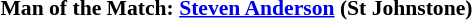<table style="width:100%; font-size:90%;">
<tr>
<td><br><strong>Man of the Match: <a href='#'>Steven Anderson</a> (St Johnstone)</strong>
<br></td>
</tr>
</table>
